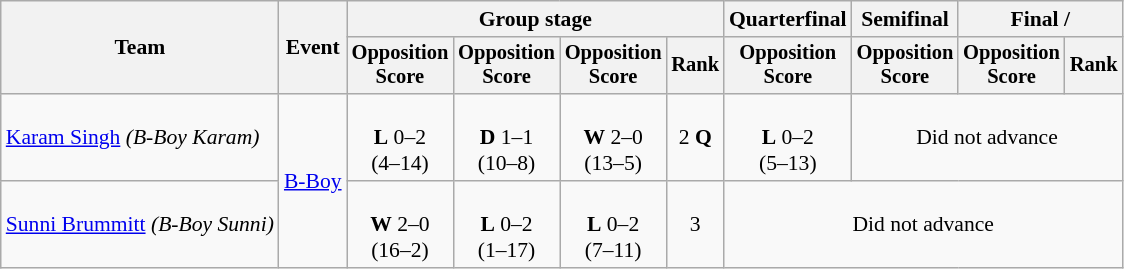<table class="wikitable" style="font-size:90%">
<tr>
<th rowspan=2>Team</th>
<th rowspan=2>Event</th>
<th colspan=4>Group stage</th>
<th>Quarterfinal</th>
<th>Semifinal</th>
<th colspan=2>Final / </th>
</tr>
<tr style="font-size:95%">
<th>Opposition<br>Score</th>
<th>Opposition<br>Score</th>
<th>Opposition<br>Score</th>
<th>Rank</th>
<th>Opposition<br>Score</th>
<th>Opposition<br>Score</th>
<th>Opposition<br>Score</th>
<th>Rank</th>
</tr>
<tr align=center>
<td align=left><a href='#'>Karam Singh</a> <em>(B-Boy Karam)</em></td>
<td align=left rowspan=2><a href='#'>B-Boy</a></td>
<td><br><strong>L</strong> 0–2<br>(4–14)</td>
<td><br><strong>D</strong> 1–1<br>(10–8)</td>
<td><br><strong>W</strong> 2–0<br>(13–5)</td>
<td>2 <strong>Q</strong></td>
<td><br><strong>L</strong> 0–2<br>(5–13)</td>
<td colspan=3>Did not advance</td>
</tr>
<tr align=center>
<td align=left><a href='#'>Sunni Brummitt</a> <em>(B-Boy Sunni)</em></td>
<td><br><strong>W</strong> 2–0<br>(16–2)</td>
<td><br><strong>L</strong> 0–2<br>(1–17)</td>
<td><br><strong>L</strong> 0–2<br>(7–11)</td>
<td>3</td>
<td colspan=4>Did not advance</td>
</tr>
</table>
